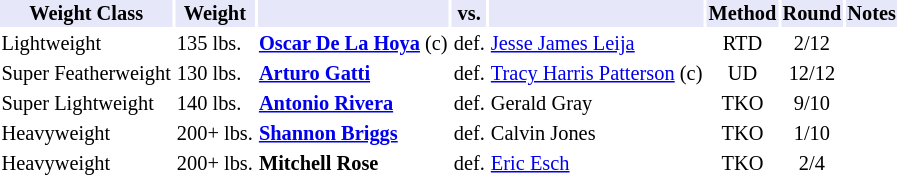<table class="toccolours" style="font-size: 85%;">
<tr>
<th style="background:#e6e8fa; color:#000; text-align:center;">Weight Class</th>
<th style="background:#e6e8fa; color:#000; text-align:center;">Weight</th>
<th style="background:#e6e8fa; color:#000; text-align:center;"></th>
<th style="background:#e6e8fa; color:#000; text-align:center;">vs.</th>
<th style="background:#e6e8fa; color:#000; text-align:center;"></th>
<th style="background:#e6e8fa; color:#000; text-align:center;">Method</th>
<th style="background:#e6e8fa; color:#000; text-align:center;">Round</th>
<th style="background:#e6e8fa; color:#000; text-align:center;">Notes</th>
</tr>
<tr>
<td>Lightweight</td>
<td>135 lbs.</td>
<td><strong><a href='#'>Oscar De La Hoya</a></strong> (c)</td>
<td>def.</td>
<td><a href='#'>Jesse James Leija</a></td>
<td align=center>RTD</td>
<td align=center>2/12</td>
<td></td>
</tr>
<tr>
<td>Super Featherweight</td>
<td>130 lbs.</td>
<td><strong><a href='#'>Arturo Gatti</a></strong></td>
<td>def.</td>
<td><a href='#'>Tracy Harris Patterson</a> (c)</td>
<td align=center>UD</td>
<td align=center>12/12</td>
<td></td>
</tr>
<tr>
<td>Super Lightweight</td>
<td>140 lbs.</td>
<td><strong><a href='#'>Antonio Rivera</a></strong></td>
<td>def.</td>
<td>Gerald Gray</td>
<td align=center>TKO</td>
<td align=center>9/10</td>
</tr>
<tr>
<td>Heavyweight</td>
<td>200+ lbs.</td>
<td><strong><a href='#'>Shannon Briggs</a></strong></td>
<td>def.</td>
<td>Calvin Jones</td>
<td align=center>TKO</td>
<td align=center>1/10</td>
</tr>
<tr>
<td>Heavyweight</td>
<td>200+ lbs.</td>
<td><strong>Mitchell Rose</strong></td>
<td>def.</td>
<td><a href='#'>Eric Esch</a></td>
<td align=center>TKO</td>
<td align=center>2/4</td>
</tr>
</table>
